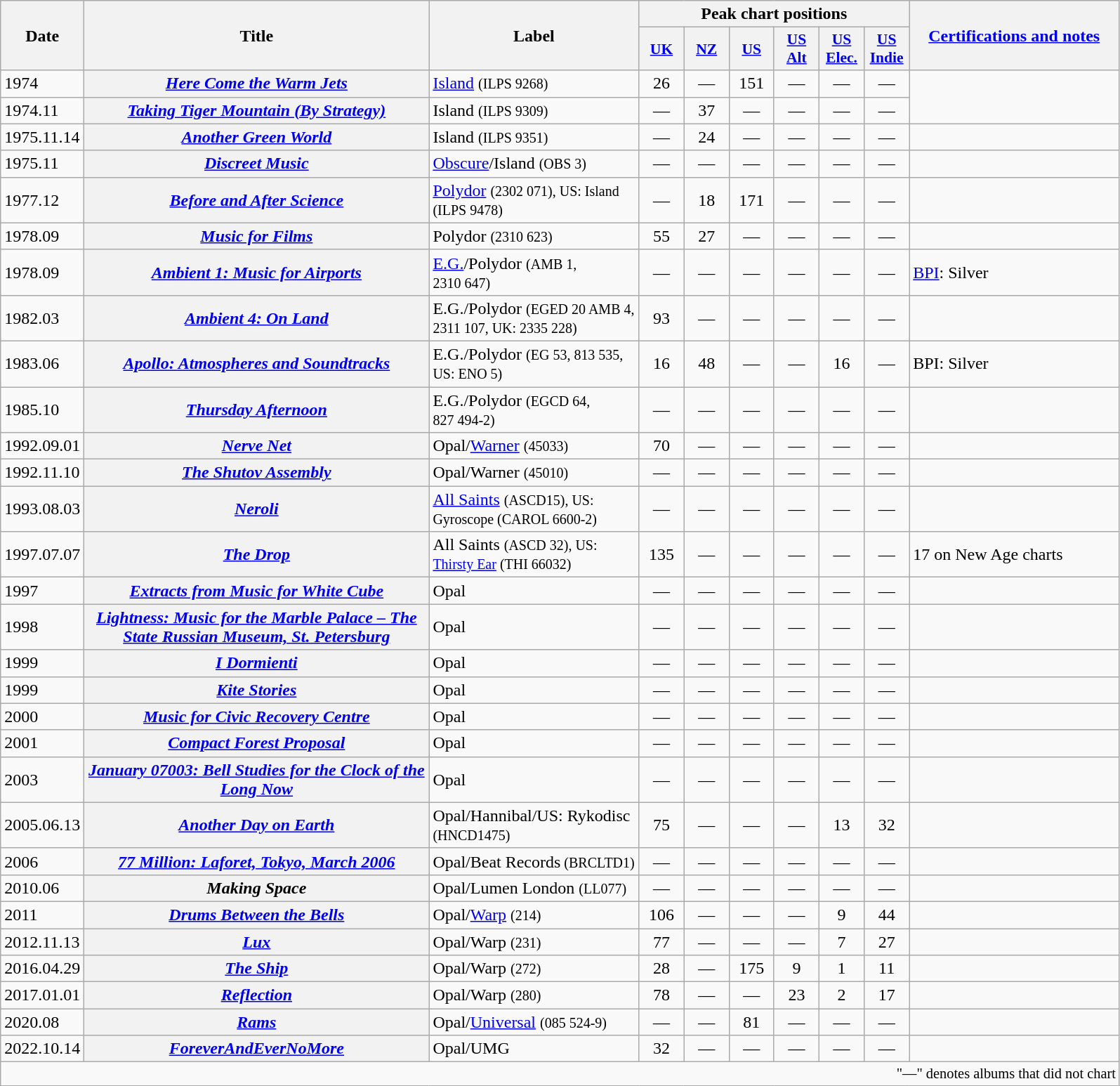<table class="wikitable sortable plainrowheaders">
<tr>
<th scope="col" rowspan="2" style="width:4em;">Date</th>
<th scope="col" rowspan="2" style="width:20em;">Title</th>
<th scope="col" rowspan="2" style="width:12em;">Label</th>
<th scope="col" colspan="6">Peak chart positions</th>
<th scope="col" rowspan="2" class="unsortable" style="width:12em;"><a href='#'>Certifications and notes</a></th>
</tr>
<tr>
<th scope="col" style="width:2.5em;font-size:90%;"><a href='#'>UK</a><br></th>
<th scope="col" style="width:2.5em;font-size:90%;"><a href='#'>NZ</a><br></th>
<th scope="col" style="width:2.5em;font-size:90%;"><a href='#'>US</a><br></th>
<th scope="col" style="width:2.5em;font-size:90%;"><a href='#'>US<br>Alt</a><br></th>
<th scope="col" style="width:2.5em;font-size:90%;"><a href='#'>US<br>Elec.</a><br></th>
<th scope="col" style="width:2.5em;font-size:90%;"><a href='#'>US<br>Indie</a><br></th>
</tr>
<tr>
<td>1974</td>
<th scope="row"><em><a href='#'>Here Come the Warm Jets</a></em></th>
<td><a href='#'>Island</a> <small>(ILPS 9268)</small></td>
<td align="center">26</td>
<td align="center">—</td>
<td align="center">151</td>
<td align="center">—</td>
<td align="center">—</td>
<td align="center">—</td>
</tr>
<tr>
<td>1974.11</td>
<th scope="row"><em><a href='#'>Taking Tiger Mountain (By Strategy)</a></em></th>
<td>Island <small>(ILPS 9309)</small></td>
<td align="center">—</td>
<td align="center">37</td>
<td align="center">—</td>
<td align="center">—</td>
<td align="center">—</td>
<td align="center">—</td>
</tr>
<tr>
<td>1975.11.14</td>
<th scope="row"><em><a href='#'>Another Green World</a></em></th>
<td>Island <small>(ILPS 9351)</small></td>
<td align="center">—</td>
<td align="center">24</td>
<td align="center">—</td>
<td align="center">—</td>
<td align="center">—</td>
<td align="center">—</td>
<td></td>
</tr>
<tr>
<td>1975.11</td>
<th scope="row"><em><a href='#'>Discreet Music</a></em></th>
<td><a href='#'>Obscure</a>/Island <small>(OBS 3)</small></td>
<td align="center">—</td>
<td align="center">—</td>
<td align="center">—</td>
<td align="center">—</td>
<td align="center">—</td>
<td align="center">—</td>
<td></td>
</tr>
<tr>
<td>1977.12</td>
<th scope="row"><em><a href='#'>Before and After Science</a></em></th>
<td><a href='#'>Polydor</a> <small>(2302 071), US: Island (ILPS 9478)</small></td>
<td align="center">—</td>
<td align="center">18</td>
<td align="center">171</td>
<td align="center">—</td>
<td align="center">—</td>
<td align="center">—</td>
<td></td>
</tr>
<tr>
<td>1978.09</td>
<th scope="row"><em><a href='#'>Music for Films</a></em></th>
<td>Polydor <small>(2310 623)</small></td>
<td align="center">55</td>
<td align="center">27</td>
<td align="center">—</td>
<td align="center">—</td>
<td align="center">—</td>
<td align="center">—</td>
<td></td>
</tr>
<tr>
<td>1978.09</td>
<th scope="row"><em><a href='#'>Ambient 1: Music for Airports</a></em></th>
<td><a href='#'>E.G.</a>/Polydor <small>(AMB 1, 2310 647)</small></td>
<td align="center">—</td>
<td align="center">—</td>
<td align="center">—</td>
<td align="center">—</td>
<td align="center">—</td>
<td align="center">—</td>
<td><a href='#'>BPI</a>: Silver</td>
</tr>
<tr>
<td>1982.03</td>
<th scope="row"><em><a href='#'>Ambient 4: On Land</a></em></th>
<td>E.G./Polydor <small>(EGED 20 AMB 4, 2311 107, UK: 2335 228)</small></td>
<td align="center">93</td>
<td align="center">—</td>
<td align="center">—</td>
<td align="center">—</td>
<td align="center">—</td>
<td align="center">—</td>
<td></td>
</tr>
<tr>
<td>1983.06</td>
<th scope="row"><em><a href='#'>Apollo: Atmospheres and Soundtracks</a></em></th>
<td>E.G./Polydor <small>(EG 53, 813 535, US: ENO 5)</small></td>
<td align="center">16</td>
<td align="center">48</td>
<td align="center">—</td>
<td align="center">—</td>
<td align="center">16</td>
<td align="center">—</td>
<td>BPI: Silver</td>
</tr>
<tr>
<td>1985.10</td>
<th scope="row"><em><a href='#'>Thursday Afternoon</a></em></th>
<td>E.G./Polydor <small>(EGCD 64, 827 494-2)</small></td>
<td align="center">—</td>
<td align="center">—</td>
<td align="center">—</td>
<td align="center">—</td>
<td align="center">—</td>
<td align="center">—</td>
<td></td>
</tr>
<tr>
<td>1992.09.01</td>
<th scope="row"><em><a href='#'>Nerve Net</a></em></th>
<td>Opal/<a href='#'>Warner</a> <small>(45033)</small></td>
<td align="center">70</td>
<td align="center">—</td>
<td align="center">—</td>
<td align="center">—</td>
<td align="center">—</td>
<td align="center">—</td>
<td></td>
</tr>
<tr>
<td>1992.11.10</td>
<th scope="row"><em><a href='#'>The Shutov Assembly</a></em></th>
<td>Opal/Warner <small>(45010)</small></td>
<td align="center">—</td>
<td align="center">—</td>
<td align="center">—</td>
<td align="center">—</td>
<td align="center">—</td>
<td align="center">—</td>
<td></td>
</tr>
<tr>
<td>1993.08.03</td>
<th scope="row"><em><a href='#'>Neroli</a></em></th>
<td><a href='#'>All Saints</a> <small>(ASCD15), US: Gyroscope (CAROL 6600-2)</small></td>
<td align="center">—</td>
<td align="center">—</td>
<td align="center">—</td>
<td align="center">—</td>
<td align="center">—</td>
<td align="center">—</td>
<td></td>
</tr>
<tr>
<td>1997.07.07</td>
<th scope="row"><em><a href='#'>The Drop</a></em></th>
<td>All Saints <small>(ASCD 32), US: <a href='#'>Thirsty Ear</a> (THI 66032)</small></td>
<td align="center">135</td>
<td align="center">—</td>
<td align="center">—</td>
<td align="center">—</td>
<td align="center">—</td>
<td align="center">—</td>
<td>17 on New Age charts</td>
</tr>
<tr>
<td>1997</td>
<th scope="row"><em><a href='#'>Extracts from Music for White Cube</a></em></th>
<td>Opal</td>
<td align="center">—</td>
<td align="center">—</td>
<td align="center">—</td>
<td align="center">—</td>
<td align="center">—</td>
<td align="center">—</td>
<td></td>
</tr>
<tr>
<td>1998</td>
<th scope="row"><em><a href='#'>Lightness: Music for the Marble Palace – The State Russian Museum, St. Petersburg</a></em></th>
<td>Opal</td>
<td align="center">—</td>
<td align="center">—</td>
<td align="center">—</td>
<td align="center">—</td>
<td align="center">—</td>
<td align="center">—</td>
<td></td>
</tr>
<tr>
<td>1999</td>
<th scope="row"><em><a href='#'>I Dormienti</a></em></th>
<td>Opal</td>
<td align="center">—</td>
<td align="center">—</td>
<td align="center">—</td>
<td align="center">—</td>
<td align="center">—</td>
<td align="center">—</td>
<td></td>
</tr>
<tr>
<td>1999</td>
<th scope="row"><em><a href='#'>Kite Stories</a></em></th>
<td>Opal</td>
<td align="center">—</td>
<td align="center">—</td>
<td align="center">—</td>
<td align="center">—</td>
<td align="center">—</td>
<td align="center">—</td>
<td></td>
</tr>
<tr>
<td>2000</td>
<th scope="row"><em><a href='#'>Music for Civic Recovery Centre</a></em></th>
<td>Opal</td>
<td align="center">—</td>
<td align="center">—</td>
<td align="center">—</td>
<td align="center">—</td>
<td align="center">—</td>
<td align="center">—</td>
<td></td>
</tr>
<tr>
<td>2001</td>
<th scope="row"><em><a href='#'>Compact Forest Proposal</a></em></th>
<td>Opal</td>
<td align="center">—</td>
<td align="center">—</td>
<td align="center">—</td>
<td align="center">—</td>
<td align="center">—</td>
<td align="center">—</td>
<td></td>
</tr>
<tr>
<td>2003</td>
<th scope="row"><em><a href='#'>January 07003: Bell Studies for the Clock of the Long Now</a></em></th>
<td>Opal</td>
<td align="center">—</td>
<td align="center">—</td>
<td align="center">—</td>
<td align="center">—</td>
<td align="center">—</td>
<td align="center">—</td>
<td></td>
</tr>
<tr>
<td>2005.06.13</td>
<th scope="row"><em><a href='#'>Another Day on Earth</a></em></th>
<td>Opal/Hannibal/US: Rykodisc <small>(HNCD1475)</small></td>
<td align="center">75</td>
<td align="center">—</td>
<td align="center">—</td>
<td align="center">—</td>
<td align="center">13</td>
<td align="center">32</td>
<td></td>
</tr>
<tr>
<td>2006</td>
<th scope="row"><em><a href='#'>77 Million: Laforet, Tokyo, March 2006</a></em></th>
<td>Opal/Beat Records<small> (BRCLTD1)</small></td>
<td align="center">—</td>
<td align="center">—</td>
<td align="center">—</td>
<td align="center">—</td>
<td align="center">—</td>
<td align="center">—</td>
<td></td>
</tr>
<tr>
<td>2010.06</td>
<th scope="row"><em>Making Space</em></th>
<td>Opal/Lumen London <small>(LL077)</small></td>
<td align="center">—</td>
<td align="center">—</td>
<td align="center">—</td>
<td align="center">—</td>
<td align="center">—</td>
<td align="center">—</td>
<td></td>
</tr>
<tr>
<td>2011</td>
<th scope="row"><em><a href='#'>Drums Between the Bells</a></em></th>
<td>Opal/<a href='#'>Warp</a> <small>(214)</small></td>
<td align="center">106</td>
<td align="center">—</td>
<td align="center">—</td>
<td align="center">—</td>
<td align="center">9</td>
<td align="center">44</td>
<td></td>
</tr>
<tr>
<td>2012.11.13</td>
<th scope="row"><em><a href='#'>Lux</a></em></th>
<td>Opal/Warp <small>(231)</small></td>
<td align="center">77</td>
<td align="center">—</td>
<td align="center">—</td>
<td align="center">—</td>
<td align="center">7</td>
<td align="center">27</td>
<td></td>
</tr>
<tr>
<td>2016.04.29</td>
<th scope="row"><em><a href='#'>The Ship</a></em></th>
<td>Opal/Warp <small>(272)</small></td>
<td align="center">28</td>
<td align="center">—</td>
<td align="center">175</td>
<td align="center">9</td>
<td align="center">1</td>
<td align="center">11</td>
<td></td>
</tr>
<tr>
<td>2017.01.01</td>
<th scope="row"><em><a href='#'>Reflection</a></em></th>
<td>Opal/Warp <small>(280)</small></td>
<td align="center">78</td>
<td align="center">—</td>
<td align="center">—</td>
<td align="center">23</td>
<td align="center">2</td>
<td align="center">17</td>
<td></td>
</tr>
<tr>
<td>2020.08</td>
<th scope="row"><em><a href='#'>Rams</a></em></th>
<td>Opal/<a href='#'>Universal</a> <small>(085 524-9)</small></td>
<td align="center">—</td>
<td align="center">—</td>
<td align="center">81</td>
<td align="center">—</td>
<td align="center">—</td>
<td align="center">—</td>
<td></td>
</tr>
<tr>
<td>2022.10.14</td>
<th scope="row"><em><a href='#'>ForeverAndEverNoMore</a></em></th>
<td>Opal/UMG</td>
<td align="center">32</td>
<td align="center">—</td>
<td align="center">—</td>
<td align="center">—</td>
<td align="center">—</td>
<td align="center">—</td>
<td></td>
</tr>
<tr>
<td align="right" colspan="10" style="font-size: 85%">"—" denotes albums that did not chart</td>
</tr>
</table>
